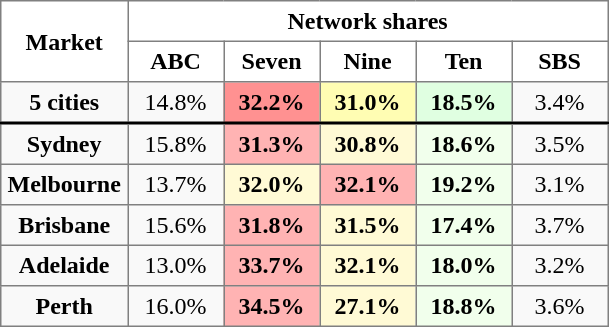<table border="1" cellpadding="4" cellspacing="0" border="1px solid #aaa" style="border-collapse:collapse">
<tr bgcolor="white" align="center">
<th rowspan=2>Market</th>
<th colspan=5>Network shares</th>
</tr>
<tr bgcolor="white" align="center">
<td width=55><strong>ABC</strong></td>
<td width=55><strong>Seven</strong></td>
<td width=55><strong>Nine</strong></td>
<td width=55><strong>Ten</strong></td>
<td width=55><strong>SBS</strong></td>
</tr>
<tr align=center bgcolor="#f9f9f9">
<th style="text-align:center;border-bottom: solid 2px;">5 cities</th>
<td style="text-align:center;border-bottom: solid 2px;">14.8%</td>
<th style="background-color: #ff9191;border-bottom: solid 2px;">32.2%</th>
<th style="background-color: #fffdb3;border-bottom: solid 2px;">31.0%</th>
<th style="background-color: #e0ffe1;border-bottom: solid 2px;">18.5%</th>
<td style="text-align:center;border-bottom: solid 2px;">3.4%</td>
</tr>
<tr align=center bgcolor="#f9f9f9">
<th>Sydney</th>
<td align="center">15.8%</td>
<th style="background-color: #FFB3B3;">31.3%</th>
<th style="background-color: #FFFAD5">30.8%</th>
<th style="background-color: #F1FFEC">18.6%</th>
<td align="center">3.5%</td>
</tr>
<tr align=center bgcolor="#f9f9f9">
<th>Melbourne</th>
<td align="center">13.7%</td>
<th style="background-color: #FFFAD5">32.0%</th>
<th style="background-color: #FFB3B3;">32.1%</th>
<th style="background-color: #F1FFEC">19.2%</th>
<td align="center">3.1%</td>
</tr>
<tr align=center bgcolor="#f9f9f9">
<th>Brisbane</th>
<td align="center">15.6%</td>
<th style="background-color: #FFB3B3;">31.8%</th>
<th style="background-color: #FFFAD5">31.5%</th>
<th style="background-color: #F1FFEC">17.4%</th>
<td align="center">3.7%</td>
</tr>
<tr align=center bgcolor="#f9f9f9">
<th>Adelaide</th>
<td align="center">13.0%</td>
<th style="background-color: #FFB3B3;">33.7%</th>
<th style="background-color: #FFFAD5">32.1%</th>
<th style="background-color: #F1FFEC">18.0%</th>
<td align="center">3.2%</td>
</tr>
<tr align=center bgcolor="#f9f9f9">
<th>Perth</th>
<td align="center">16.0%</td>
<th style="background-color: #FFB3B3;">34.5%</th>
<th style="background-color: #FFFAD5">27.1%</th>
<th style="background-color: #F1FFEC">18.8%</th>
<td align="center">3.6%</td>
</tr>
</table>
